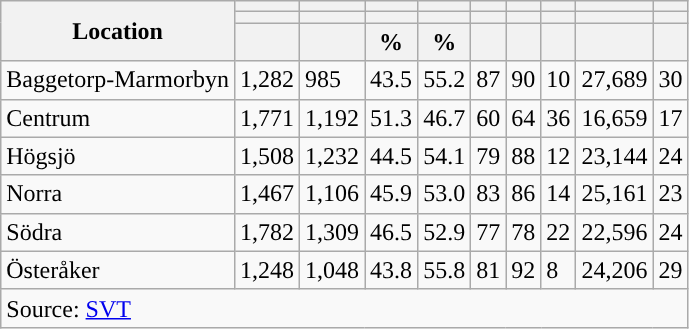<table role="presentation" class="wikitable sortable mw-collapsible">
<tr>
<th rowspan="3">Location</th>
<th></th>
<th></th>
<th></th>
<th></th>
<th></th>
<th></th>
<th></th>
<th></th>
<th></th>
</tr>
<tr>
<th></th>
<th></th>
<th style="background:"></th>
<th style="background:"></th>
<th></th>
<th></th>
<th></th>
<th></th>
<th></th>
</tr>
<tr>
<th data-sort-type="number"></th>
<th data-sort-type="number"></th>
<th data-sort-type="number">%</th>
<th data-sort-type="number">%</th>
<th data-sort-type="number"></th>
<th data-sort-type="number"></th>
<th data-sort-type="number"></th>
<th data-sort-type="number"></th>
<th data-sort-type="number"></th>
</tr>
<tr>
<td align="left">Baggetorp-Marmorbyn</td>
<td>1,282</td>
<td>985</td>
<td>43.5</td>
<td>55.2</td>
<td>87</td>
<td>90</td>
<td>10</td>
<td>27,689</td>
<td>30</td>
</tr>
<tr>
<td align="left">Centrum</td>
<td>1,771</td>
<td>1,192</td>
<td>51.3</td>
<td>46.7</td>
<td>60</td>
<td>64</td>
<td>36</td>
<td>16,659</td>
<td>17</td>
</tr>
<tr>
<td align="left">Högsjö</td>
<td>1,508</td>
<td>1,232</td>
<td>44.5</td>
<td>54.1</td>
<td>79</td>
<td>88</td>
<td>12</td>
<td>23,144</td>
<td>24</td>
</tr>
<tr>
<td align="left">Norra</td>
<td>1,467</td>
<td>1,106</td>
<td>45.9</td>
<td>53.0</td>
<td>83</td>
<td>86</td>
<td>14</td>
<td>25,161</td>
<td>23</td>
</tr>
<tr>
<td align="left">Södra</td>
<td>1,782</td>
<td>1,309</td>
<td>46.5</td>
<td>52.9</td>
<td>77</td>
<td>78</td>
<td>22</td>
<td>22,596</td>
<td>24</td>
</tr>
<tr>
<td align="left">Österåker</td>
<td>1,248</td>
<td>1,048</td>
<td>43.8</td>
<td>55.8</td>
<td>81</td>
<td>92</td>
<td>8</td>
<td>24,206</td>
<td>29</td>
</tr>
<tr>
<td colspan="10" align="left">Source: <a href='#'>SVT</a></td>
</tr>
</table>
